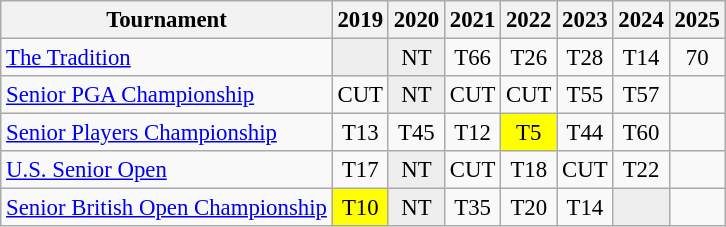<table class="wikitable" style="font-size:95%;text-align:center;">
<tr>
<th>Tournament</th>
<th>2019</th>
<th>2020</th>
<th>2021</th>
<th>2022</th>
<th>2023</th>
<th>2024</th>
<th>2025</th>
</tr>
<tr>
<td align=left><a href='#'>The Tradition</a></td>
<td style="background:#eeeeee;"></td>
<td style="background:#eeeeee;">NT</td>
<td>T66</td>
<td>T26</td>
<td>T28</td>
<td>T14</td>
<td>70</td>
</tr>
<tr>
<td align=left><a href='#'>Senior PGA Championship</a></td>
<td>CUT</td>
<td style="background:#eeeeee;">NT</td>
<td>CUT</td>
<td>CUT</td>
<td>T55</td>
<td>T57</td>
<td></td>
</tr>
<tr>
<td align=left><a href='#'>Senior Players Championship</a></td>
<td>T13</td>
<td>T45</td>
<td>T12</td>
<td style="background:yellow;">T5</td>
<td>T44</td>
<td>T60</td>
<td></td>
</tr>
<tr>
<td align=left><a href='#'>U.S. Senior Open</a></td>
<td>T17</td>
<td style="background:#eeeeee;">NT</td>
<td>CUT</td>
<td>T18</td>
<td>CUT</td>
<td>T22</td>
<td></td>
</tr>
<tr>
<td align=left><a href='#'>Senior British Open Championship</a></td>
<td style="background:yellow;">T10</td>
<td style="background:#eeeeee;">NT</td>
<td>T35</td>
<td>T20</td>
<td>T14</td>
<td style="background:#eeeeee;"></td>
<td></td>
</tr>
</table>
